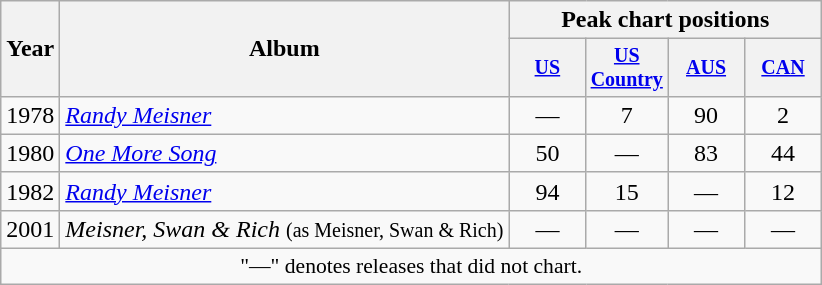<table class="wikitable" style="text-align:center;">
<tr>
<th rowspan="2">Year</th>
<th rowspan="2">Album</th>
<th colspan="4">Peak chart positions</th>
</tr>
<tr style="font-size:smaller;">
<th style="width:45px;"><a href='#'>US</a><br></th>
<th style="width:45px;"><a href='#'>US <br>Country</a><br></th>
<th style="width:45px;"><a href='#'>AUS</a><br></th>
<th style="width:45px;"><a href='#'>CAN</a><br></th>
</tr>
<tr>
<td>1978</td>
<td style="text-align:left;"><em><a href='#'>Randy Meisner</a></em></td>
<td>—</td>
<td>7</td>
<td>90</td>
<td>2</td>
</tr>
<tr>
<td>1980</td>
<td style="text-align:left;"><em><a href='#'>One More Song</a></em></td>
<td>50</td>
<td>—</td>
<td>83</td>
<td>44</td>
</tr>
<tr>
<td>1982</td>
<td style="text-align:left;"><em><a href='#'>Randy Meisner</a></em></td>
<td>94</td>
<td>15</td>
<td>—</td>
<td>12</td>
</tr>
<tr>
<td>2001</td>
<td style="text-align:left;"><em>Meisner, Swan & Rich</em> <small>(as Meisner, Swan & Rich)</small></td>
<td>—</td>
<td>—</td>
<td>—</td>
<td>—</td>
</tr>
<tr>
<td colspan="6" style="text-align:center; font-size:90%;">"—" denotes releases that did not chart.</td>
</tr>
</table>
